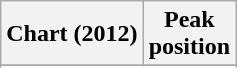<table class="wikitable sortable plainrowheaders">
<tr>
<th scope="col">Chart (2012)</th>
<th scope="col">Peak<br>position</th>
</tr>
<tr>
</tr>
<tr>
</tr>
<tr>
</tr>
<tr>
</tr>
<tr>
</tr>
<tr>
</tr>
<tr>
</tr>
<tr>
</tr>
<tr>
</tr>
<tr>
</tr>
<tr>
</tr>
</table>
